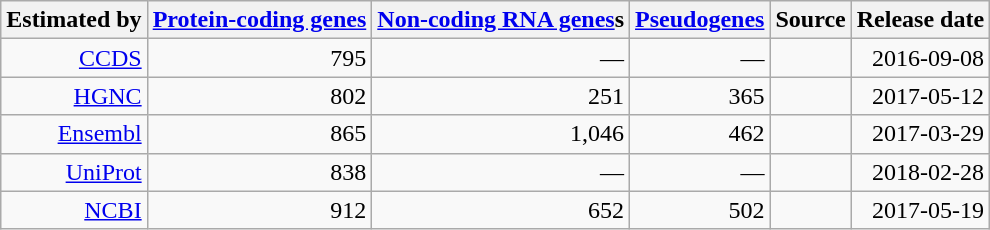<table class="wikitable" style="text-align:right">
<tr>
<th>Estimated by</th>
<th><a href='#'>Protein-coding genes</a></th>
<th><a href='#'>Non-coding RNA genes</a>s</th>
<th><a href='#'>Pseudogenes</a></th>
<th>Source</th>
<th>Release date</th>
</tr>
<tr>
<td><a href='#'>CCDS</a></td>
<td>795</td>
<td>—</td>
<td>—</td>
<td style="text-align:center"></td>
<td>2016-09-08</td>
</tr>
<tr>
<td><a href='#'>HGNC</a></td>
<td>802</td>
<td>251</td>
<td>365</td>
<td style="text-align:center"></td>
<td>2017-05-12</td>
</tr>
<tr>
<td><a href='#'>Ensembl</a></td>
<td>865</td>
<td>1,046</td>
<td>462</td>
<td style="text-align:center"></td>
<td>2017-03-29</td>
</tr>
<tr>
<td><a href='#'>UniProt</a></td>
<td>838</td>
<td>—</td>
<td>—</td>
<td style="text-align:center"></td>
<td>2018-02-28</td>
</tr>
<tr>
<td><a href='#'>NCBI</a></td>
<td>912</td>
<td>652</td>
<td>502</td>
<td style="text-align:center"></td>
<td>2017-05-19</td>
</tr>
</table>
